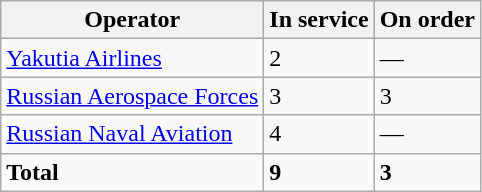<table class="wikitable">
<tr>
<th>Operator</th>
<th>In service</th>
<th>On order</th>
</tr>
<tr>
<td> <a href='#'>Yakutia Airlines</a></td>
<td>2</td>
<td>—</td>
</tr>
<tr>
<td> <a href='#'>Russian Aerospace Forces</a></td>
<td>3</td>
<td>3</td>
</tr>
<tr>
<td> <a href='#'>Russian Naval Aviation</a></td>
<td>4</td>
<td>—</td>
</tr>
<tr>
<td><strong>Total</strong></td>
<td><strong>9</strong></td>
<td><strong>3</strong></td>
</tr>
</table>
